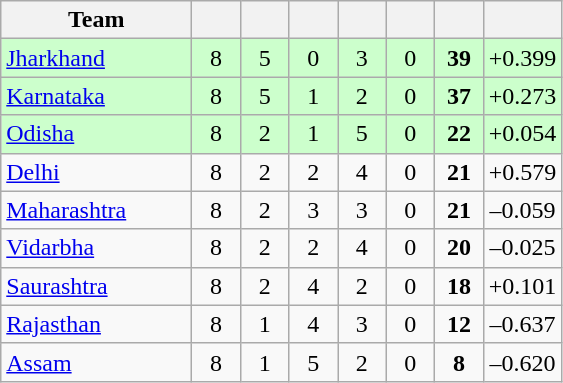<table class="wikitable" style="text-align:center">
<tr>
<th style="width:120px">Team</th>
<th style="width:25px"></th>
<th style="width:25px"></th>
<th style="width:25px"></th>
<th style="width:25px"></th>
<th style="width:25px"></th>
<th style="width:25px"></th>
<th style="width:40px;"></th>
</tr>
<tr style="background:#cfc;">
<td style="text-align:left"><a href='#'>Jharkhand</a></td>
<td>8</td>
<td>5</td>
<td>0</td>
<td>3</td>
<td>0</td>
<td><strong>39</strong></td>
<td>+0.399</td>
</tr>
<tr style="background:#cfc;">
<td style="text-align:left"><a href='#'>Karnataka</a></td>
<td>8</td>
<td>5</td>
<td>1</td>
<td>2</td>
<td>0</td>
<td><strong>37</strong></td>
<td>+0.273</td>
</tr>
<tr style="background:#cfc;">
<td style="text-align:left"><a href='#'>Odisha</a></td>
<td>8</td>
<td>2</td>
<td>1</td>
<td>5</td>
<td>0</td>
<td><strong>22</strong></td>
<td>+0.054</td>
</tr>
<tr>
<td style="text-align:left"><a href='#'>Delhi</a></td>
<td>8</td>
<td>2</td>
<td>2</td>
<td>4</td>
<td>0</td>
<td><strong>21</strong></td>
<td>+0.579</td>
</tr>
<tr>
<td style="text-align:left"><a href='#'>Maharashtra</a></td>
<td>8</td>
<td>2</td>
<td>3</td>
<td>3</td>
<td>0</td>
<td><strong>21</strong></td>
<td>–0.059</td>
</tr>
<tr>
<td style="text-align:left"><a href='#'>Vidarbha</a></td>
<td>8</td>
<td>2</td>
<td>2</td>
<td>4</td>
<td>0</td>
<td><strong>20</strong></td>
<td>–0.025</td>
</tr>
<tr>
<td style="text-align:left"><a href='#'>Saurashtra</a></td>
<td>8</td>
<td>2</td>
<td>4</td>
<td>2</td>
<td>0</td>
<td><strong>18</strong></td>
<td>+0.101</td>
</tr>
<tr>
<td style="text-align:left"><a href='#'>Rajasthan</a></td>
<td>8</td>
<td>1</td>
<td>4</td>
<td>3</td>
<td>0</td>
<td><strong>12</strong></td>
<td>–0.637</td>
</tr>
<tr>
<td style="text-align:left"><a href='#'>Assam</a></td>
<td>8</td>
<td>1</td>
<td>5</td>
<td>2</td>
<td>0</td>
<td><strong>8</strong></td>
<td>–0.620</td>
</tr>
</table>
